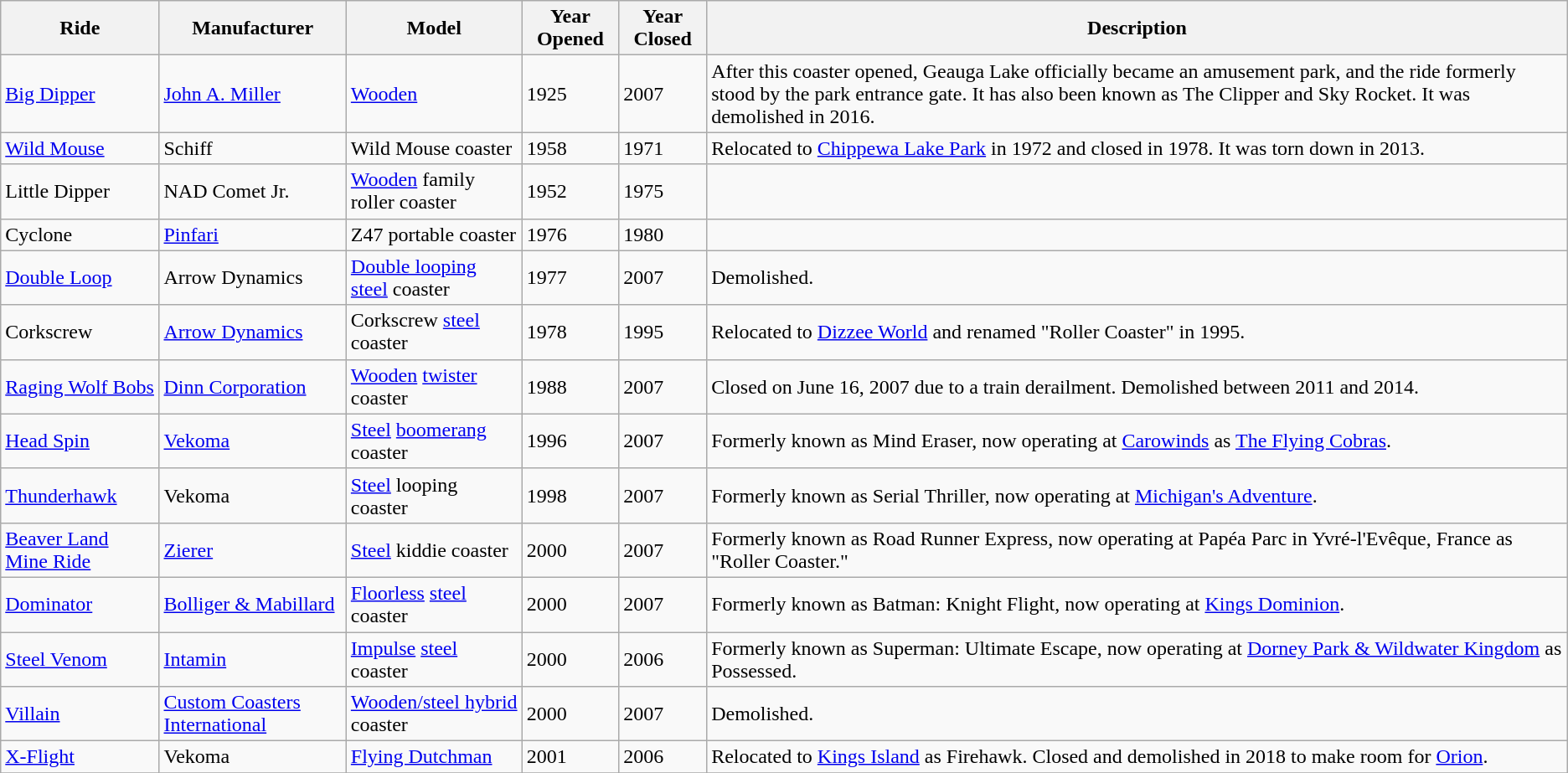<table class="wikitable sortable">
<tr>
<th>Ride</th>
<th>Manufacturer</th>
<th>Model</th>
<th>Year Opened</th>
<th>Year Closed</th>
<th class="unsortable">Description</th>
</tr>
<tr>
<td><a href='#'>Big Dipper</a></td>
<td><a href='#'>John A. Miller</a></td>
<td><a href='#'>Wooden</a></td>
<td>1925</td>
<td>2007</td>
<td>After this coaster opened, Geauga Lake officially became an amusement park, and the ride formerly stood by the park entrance gate. It has also been known as The Clipper and Sky Rocket. It was demolished in 2016.</td>
</tr>
<tr>
<td><a href='#'>Wild Mouse</a></td>
<td>Schiff</td>
<td>Wild Mouse coaster</td>
<td>1958</td>
<td>1971</td>
<td>Relocated to <a href='#'>Chippewa Lake Park</a> in 1972 and closed in 1978. It was torn down in 2013.</td>
</tr>
<tr>
<td>Little Dipper</td>
<td>NAD Comet Jr.</td>
<td><a href='#'>Wooden</a> family roller coaster</td>
<td>1952</td>
<td>1975</td>
<td></td>
</tr>
<tr>
<td>Cyclone</td>
<td><a href='#'>Pinfari</a></td>
<td>Z47 portable coaster</td>
<td>1976</td>
<td>1980</td>
<td></td>
</tr>
<tr>
<td><a href='#'>Double Loop</a></td>
<td>Arrow Dynamics</td>
<td><a href='#'>Double looping</a> <a href='#'>steel</a> coaster</td>
<td>1977</td>
<td>2007</td>
<td>Demolished.</td>
</tr>
<tr>
<td>Corkscrew</td>
<td><a href='#'>Arrow Dynamics</a></td>
<td>Corkscrew <a href='#'>steel</a> coaster</td>
<td>1978</td>
<td>1995</td>
<td>Relocated to <a href='#'>Dizzee World</a> and renamed "Roller Coaster" in 1995.</td>
</tr>
<tr>
<td><a href='#'>Raging Wolf Bobs</a></td>
<td><a href='#'>Dinn Corporation</a></td>
<td><a href='#'>Wooden</a> <a href='#'>twister</a> coaster</td>
<td>1988</td>
<td>2007</td>
<td>Closed on June 16, 2007 due to a train derailment. Demolished between 2011 and 2014.</td>
</tr>
<tr>
<td><a href='#'>Head Spin</a></td>
<td><a href='#'>Vekoma</a></td>
<td><a href='#'>Steel</a> <a href='#'>boomerang</a> coaster</td>
<td>1996</td>
<td>2007</td>
<td>Formerly known as Mind Eraser, now operating at <a href='#'>Carowinds</a> as <a href='#'>The Flying Cobras</a>.</td>
</tr>
<tr>
<td><a href='#'>Thunderhawk</a></td>
<td>Vekoma</td>
<td><a href='#'>Steel</a> looping coaster</td>
<td>1998</td>
<td>2007</td>
<td>Formerly known as Serial Thriller, now operating at <a href='#'>Michigan's Adventure</a>.</td>
</tr>
<tr>
<td><a href='#'>Beaver Land Mine Ride</a></td>
<td><a href='#'>Zierer</a></td>
<td><a href='#'>Steel</a> kiddie coaster</td>
<td>2000</td>
<td>2007</td>
<td>Formerly known as Road Runner Express, now operating at Papéa Parc in Yvré-l'Evêque, France as "Roller Coaster."</td>
</tr>
<tr>
<td><a href='#'>Dominator</a></td>
<td><a href='#'>Bolliger & Mabillard</a></td>
<td><a href='#'>Floorless</a> <a href='#'>steel</a> coaster</td>
<td>2000</td>
<td>2007</td>
<td>Formerly known as Batman: Knight Flight, now operating at <a href='#'>Kings Dominion</a>.</td>
</tr>
<tr>
<td><a href='#'>Steel Venom</a></td>
<td><a href='#'>Intamin</a></td>
<td><a href='#'>Impulse</a> <a href='#'>steel</a> coaster</td>
<td>2000</td>
<td>2006</td>
<td>Formerly known as Superman: Ultimate Escape, now operating at <a href='#'>Dorney Park & Wildwater Kingdom</a> as Possessed.</td>
</tr>
<tr>
<td><a href='#'>Villain</a></td>
<td><a href='#'>Custom Coasters International</a></td>
<td><a href='#'>Wooden/steel hybrid</a> coaster</td>
<td>2000</td>
<td>2007</td>
<td>Demolished.</td>
</tr>
<tr>
<td><a href='#'>X-Flight</a></td>
<td>Vekoma</td>
<td><a href='#'>Flying Dutchman</a></td>
<td>2001</td>
<td>2006</td>
<td>Relocated to <a href='#'>Kings Island</a> as Firehawk. Closed and demolished in 2018 to make room for <a href='#'>Orion</a>.</td>
</tr>
<tr>
</tr>
</table>
